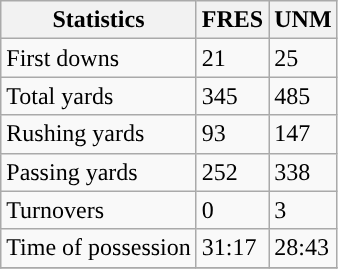<table class="wikitable" style="float: left;">
<tr>
<th>Statistics</th>
<th>FRES</th>
<th>UNM</th>
</tr>
<tr>
<td>First downs</td>
<td>21</td>
<td>25</td>
</tr>
<tr>
<td>Total yards</td>
<td>345</td>
<td>485</td>
</tr>
<tr>
<td>Rushing yards</td>
<td>93</td>
<td>147</td>
</tr>
<tr>
<td>Passing yards</td>
<td>252</td>
<td>338</td>
</tr>
<tr>
<td>Turnovers</td>
<td>0</td>
<td>3</td>
</tr>
<tr>
<td>Time of possession</td>
<td>31:17</td>
<td>28:43</td>
</tr>
<tr>
</tr>
</table>
